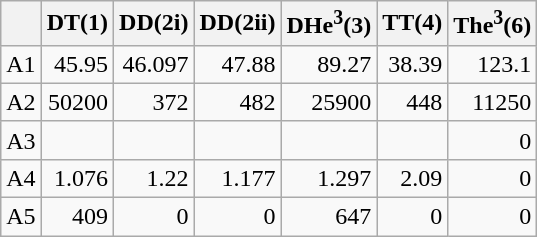<table class="wikitable" style="text-align:right;">
<tr>
<th></th>
<th>DT(1)</th>
<th>DD(2i)</th>
<th>DD(2ii)</th>
<th>DHe<sup>3</sup>(3)</th>
<th>TT(4)</th>
<th>The<sup>3</sup>(6)</th>
</tr>
<tr>
<td>A1</td>
<td>45.95</td>
<td>46.097</td>
<td>47.88</td>
<td>89.27</td>
<td>38.39</td>
<td>123.1</td>
</tr>
<tr>
<td>A2</td>
<td>50200</td>
<td>372</td>
<td>482</td>
<td>25900</td>
<td>448</td>
<td>11250</td>
</tr>
<tr>
<td>A3</td>
<td></td>
<td></td>
<td></td>
<td></td>
<td></td>
<td>0</td>
</tr>
<tr>
<td>A4</td>
<td>1.076</td>
<td>1.22</td>
<td>1.177</td>
<td>1.297</td>
<td>2.09</td>
<td>0</td>
</tr>
<tr>
<td>A5</td>
<td>409</td>
<td>0</td>
<td>0</td>
<td>647</td>
<td>0</td>
<td>0</td>
</tr>
</table>
